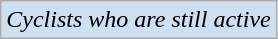<table class= "wikitable" align= "center">
<tr>
<td style= "background:#CEDFF2;"><em>Cyclists who are still active</em></td>
</tr>
</table>
